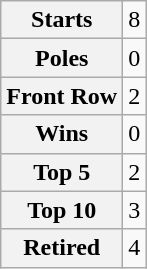<table class="wikitable" style="text-align:center">
<tr>
<th>Starts</th>
<td>8</td>
</tr>
<tr>
<th>Poles</th>
<td>0</td>
</tr>
<tr>
<th>Front Row</th>
<td>2</td>
</tr>
<tr>
<th>Wins</th>
<td>0</td>
</tr>
<tr>
<th>Top 5</th>
<td>2</td>
</tr>
<tr>
<th>Top 10</th>
<td>3</td>
</tr>
<tr>
<th>Retired</th>
<td>4</td>
</tr>
</table>
